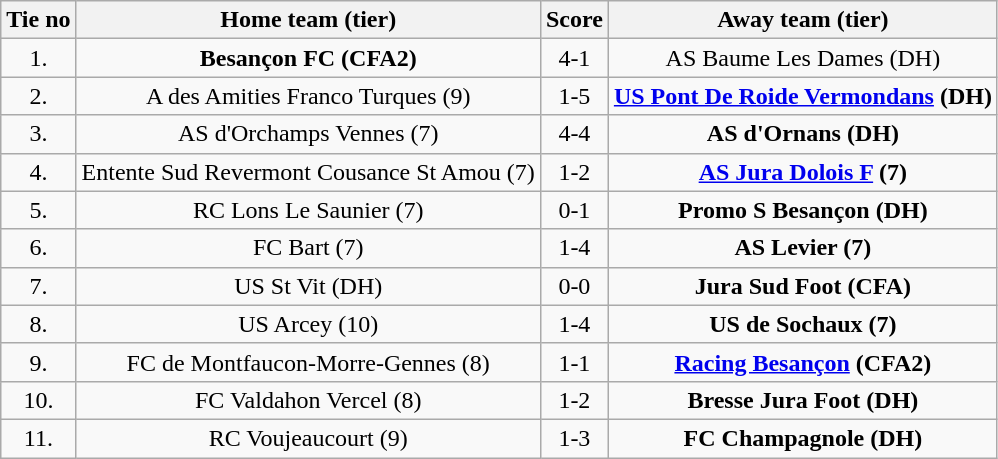<table class="wikitable" style="text-align: center">
<tr>
<th>Tie no</th>
<th>Home team (tier)</th>
<th>Score</th>
<th>Away team (tier)</th>
</tr>
<tr>
<td>1.</td>
<td><strong>Besançon FC (CFA2)</strong></td>
<td>4-1</td>
<td>AS Baume Les Dames (DH)</td>
</tr>
<tr>
<td>2.</td>
<td>A des Amities Franco Turques (9)</td>
<td>1-5</td>
<td><strong><a href='#'>US Pont De Roide Vermondans</a> (DH)</strong></td>
</tr>
<tr>
<td>3.</td>
<td>AS d'Orchamps Vennes (7)</td>
<td>4-4 </td>
<td><strong>AS d'Ornans (DH)</strong></td>
</tr>
<tr>
<td>4.</td>
<td>Entente Sud Revermont Cousance St Amou (7)</td>
<td>1-2 </td>
<td><strong><a href='#'>AS Jura Dolois F</a> (7)</strong></td>
</tr>
<tr>
<td>5.</td>
<td>RC Lons Le Saunier (7)</td>
<td>0-1</td>
<td><strong>Promo S Besançon (DH)</strong></td>
</tr>
<tr>
<td>6.</td>
<td>FC Bart (7)</td>
<td>1-4</td>
<td><strong>AS Levier (7)</strong></td>
</tr>
<tr>
<td>7.</td>
<td>US St Vit (DH)</td>
<td>0-0 </td>
<td><strong>Jura Sud Foot (CFA)</strong></td>
</tr>
<tr>
<td>8.</td>
<td>US Arcey (10)</td>
<td>1-4</td>
<td><strong>US de Sochaux (7)</strong></td>
</tr>
<tr>
<td>9.</td>
<td>FC de Montfaucon-Morre-Gennes (8)</td>
<td>1-1 </td>
<td><strong><a href='#'>Racing Besançon</a> (CFA2)</strong></td>
</tr>
<tr>
<td>10.</td>
<td>FC Valdahon Vercel (8)</td>
<td>1-2</td>
<td><strong>Bresse Jura Foot (DH)</strong></td>
</tr>
<tr>
<td>11.</td>
<td>RC Voujeaucourt (9)</td>
<td>1-3</td>
<td><strong>FC Champagnole (DH)</strong></td>
</tr>
</table>
